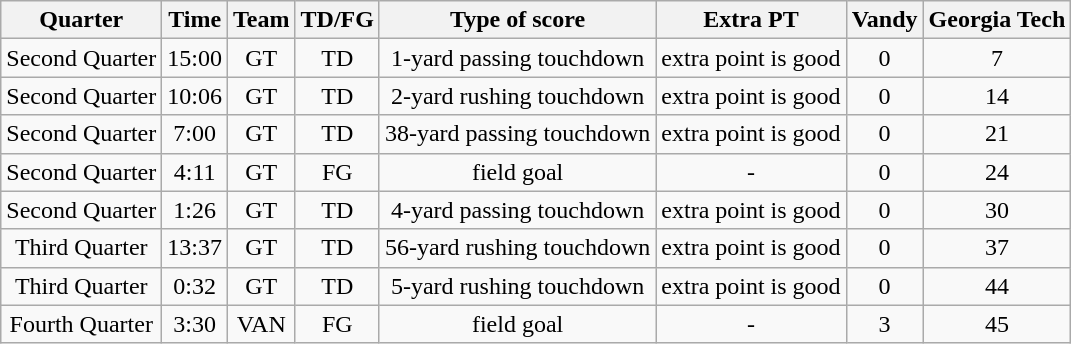<table class="wikitable">
<tr>
<th>Quarter</th>
<th>Time</th>
<th>Team</th>
<th>TD/FG</th>
<th>Type of score</th>
<th>Extra PT</th>
<th>Vandy</th>
<th>Georgia Tech</th>
</tr>
<tr style="text-align:center;">
<td>Second Quarter</td>
<td>15:00</td>
<td>GT</td>
<td>TD</td>
<td>1-yard passing touchdown</td>
<td>extra point is good</td>
<td>0</td>
<td>7</td>
</tr>
<tr align="center">
<td>Second Quarter</td>
<td>10:06</td>
<td>GT</td>
<td>TD</td>
<td>2-yard rushing touchdown</td>
<td>extra point is good</td>
<td>0</td>
<td>14</td>
</tr>
<tr align="center">
<td>Second Quarter</td>
<td>7:00</td>
<td>GT</td>
<td>TD</td>
<td>38-yard passing touchdown</td>
<td>extra point is good</td>
<td>0</td>
<td>21</td>
</tr>
<tr align="center">
<td>Second Quarter</td>
<td>4:11</td>
<td>GT</td>
<td>FG</td>
<td>field goal</td>
<td>-</td>
<td>0</td>
<td>24</td>
</tr>
<tr align="center">
<td>Second Quarter</td>
<td>1:26</td>
<td>GT</td>
<td>TD</td>
<td>4-yard passing touchdown</td>
<td>extra point is good</td>
<td>0</td>
<td>30</td>
</tr>
<tr align="center">
<td>Third Quarter</td>
<td>13:37</td>
<td>GT</td>
<td>TD</td>
<td>56-yard rushing touchdown</td>
<td>extra point is good</td>
<td>0</td>
<td>37</td>
</tr>
<tr align="center">
<td>Third Quarter</td>
<td>0:32</td>
<td>GT</td>
<td>TD</td>
<td>5-yard rushing touchdown</td>
<td>extra point is good</td>
<td>0</td>
<td>44</td>
</tr>
<tr align="center">
<td>Fourth Quarter</td>
<td>3:30</td>
<td>VAN</td>
<td>FG</td>
<td>field goal</td>
<td>-</td>
<td>3</td>
<td>45</td>
</tr>
</table>
